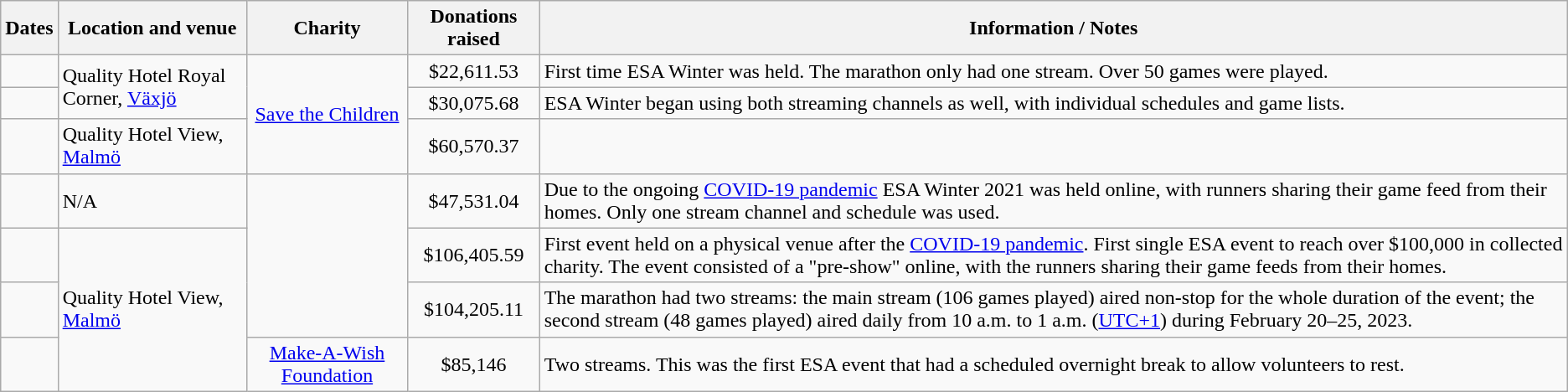<table class="wikitable">
<tr>
<th>Dates</th>
<th>Location and venue</th>
<th>Charity</th>
<th>Donations raised</th>
<th>Information / Notes</th>
</tr>
<tr>
<td></td>
<td rowspan="2">Quality Hotel Royal Corner, <a href='#'>Växjö</a></td>
<td rowspan="3" style="text-align:center;"><a href='#'>Save the Children</a></td>
<td style="text-align:center;">$22,611.53</td>
<td>First time ESA Winter was held. The marathon only had one stream. Over 50 games were played.</td>
</tr>
<tr>
<td></td>
<td style="text-align:center;">$30,075.68</td>
<td>ESA Winter began using both streaming channels as well, with individual schedules and game lists.</td>
</tr>
<tr>
<td></td>
<td>Quality Hotel View, <a href='#'>Malmö</a></td>
<td style="text-align:center;">$60,570.37</td>
<td></td>
</tr>
<tr>
<td></td>
<td>N/A</td>
<td rowspan="3" style="text-align:center;"></td>
<td style="text-align:center;">$47,531.04</td>
<td>Due to the ongoing <a href='#'>COVID-19 pandemic</a> ESA Winter 2021 was held online, with runners sharing their game feed from their homes. Only one stream channel and schedule was used.</td>
</tr>
<tr>
<td></td>
<td rowspan="3">Quality Hotel View, <a href='#'>Malmö</a></td>
<td style="text-align:center;">$106,405.59</td>
<td>First event held on a physical venue after the <a href='#'>COVID-19 pandemic</a>. First single ESA event to reach over $100,000 in collected charity. The event consisted of a "pre-show" online, with the runners sharing their game feeds from their homes.</td>
</tr>
<tr>
<td></td>
<td style="text-align:center;">$104,205.11</td>
<td>The marathon had two streams: the main stream (106 games played) aired non-stop for the whole duration of the event; the second stream (48 games played) aired daily from 10 a.m. to 1 a.m. (<a href='#'>UTC+1</a>) during February 20–25, 2023.</td>
</tr>
<tr>
<td></td>
<td style="text-align:center;"><a href='#'>Make-A-Wish Foundation</a></td>
<td style="text-align:center;">$85,146</td>
<td>Two streams. This was the first ESA event that had a scheduled overnight break to allow volunteers to rest.</td>
</tr>
</table>
